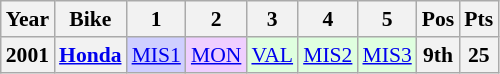<table class="wikitable" style="text-align:center; font-size:90%">
<tr>
<th>Year</th>
<th>Bike</th>
<th>1</th>
<th>2</th>
<th>3</th>
<th>4</th>
<th>5</th>
<th>Pos</th>
<th>Pts</th>
</tr>
<tr>
<th>2001</th>
<th><a href='#'>Honda</a></th>
<td style="background:#cfcfff;"><a href='#'>MIS1</a><br></td>
<td style="background:#efcfff;"><a href='#'>MON</a><br></td>
<td style="background:#dfffdf;"><a href='#'>VAL</a><br></td>
<td style="background:#dfffdf;"><a href='#'>MIS2</a><br></td>
<td style="background:#dfffdf;"><a href='#'>MIS3</a><br></td>
<th style="background:#;">9th</th>
<th style="background:#;">25</th>
</tr>
</table>
